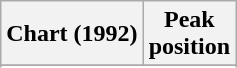<table class="wikitable sortable plainrowheaders" style="text-align:center">
<tr>
<th scope="col">Chart (1992)</th>
<th scope="col">Peak<br>position</th>
</tr>
<tr>
</tr>
<tr>
</tr>
<tr>
</tr>
</table>
